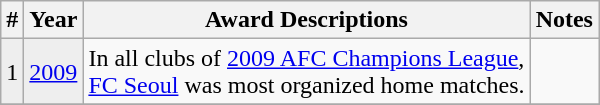<table class="wikitable">
<tr>
<th>#</th>
<th>Year</th>
<th>Award Descriptions</th>
<th>Notes</th>
</tr>
<tr>
<td style="background:#eeeeee">1</td>
<td style="background:#eeeeee"><a href='#'>2009</a></td>
<td>In all clubs of <a href='#'>2009 AFC Champions League</a>, <br><a href='#'>FC Seoul</a> was most organized home matches.</td>
<td></td>
</tr>
<tr>
</tr>
</table>
